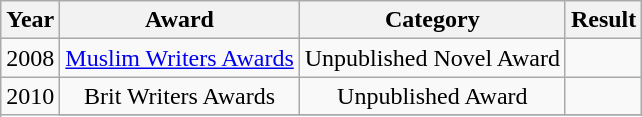<table class="wikitable" style="text-align:center;">
<tr>
<th>Year</th>
<th>Award</th>
<th>Category</th>
<th>Result</th>
</tr>
<tr>
<td rowspan="1">2008</td>
<td><a href='#'>Muslim Writers Awards</a></td>
<td>Unpublished Novel Award</td>
<td></td>
</tr>
<tr>
<td rowspan="2">2010</td>
<td>Brit Writers Awards</td>
<td>Unpublished Award</td>
<td></td>
</tr>
<tr>
</tr>
</table>
